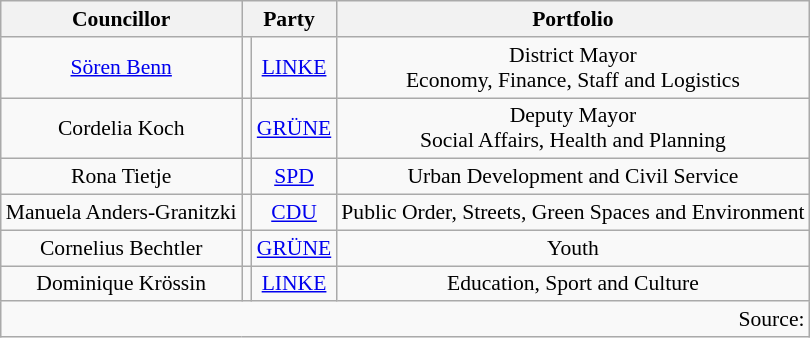<table class=wikitable style="font-size:90%; text-align:center">
<tr>
<th>Councillor</th>
<th colspan=2>Party</th>
<th>Portfolio</th>
</tr>
<tr>
<td><a href='#'>Sören Benn</a></td>
<td></td>
<td><a href='#'>LINKE</a></td>
<td>District Mayor<br>Economy, Finance, Staff and Logistics</td>
</tr>
<tr>
<td>Cordelia Koch</td>
<td></td>
<td><a href='#'>GRÜNE</a></td>
<td>Deputy Mayor<br>Social Affairs, Health and Planning</td>
</tr>
<tr>
<td>Rona Tietje</td>
<td></td>
<td><a href='#'>SPD</a></td>
<td>Urban Development and Civil Service</td>
</tr>
<tr>
<td>Manuela Anders-Granitzki</td>
<td></td>
<td><a href='#'>CDU</a></td>
<td>Public Order, Streets, Green Spaces and Environment</td>
</tr>
<tr>
<td>Cornelius Bechtler</td>
<td></td>
<td><a href='#'>GRÜNE</a></td>
<td>Youth</td>
</tr>
<tr>
<td>Dominique Krössin</td>
<td></td>
<td><a href='#'>LINKE</a></td>
<td>Education, Sport and Culture</td>
</tr>
<tr>
<td colspan=4 align=right>Source: </td>
</tr>
</table>
